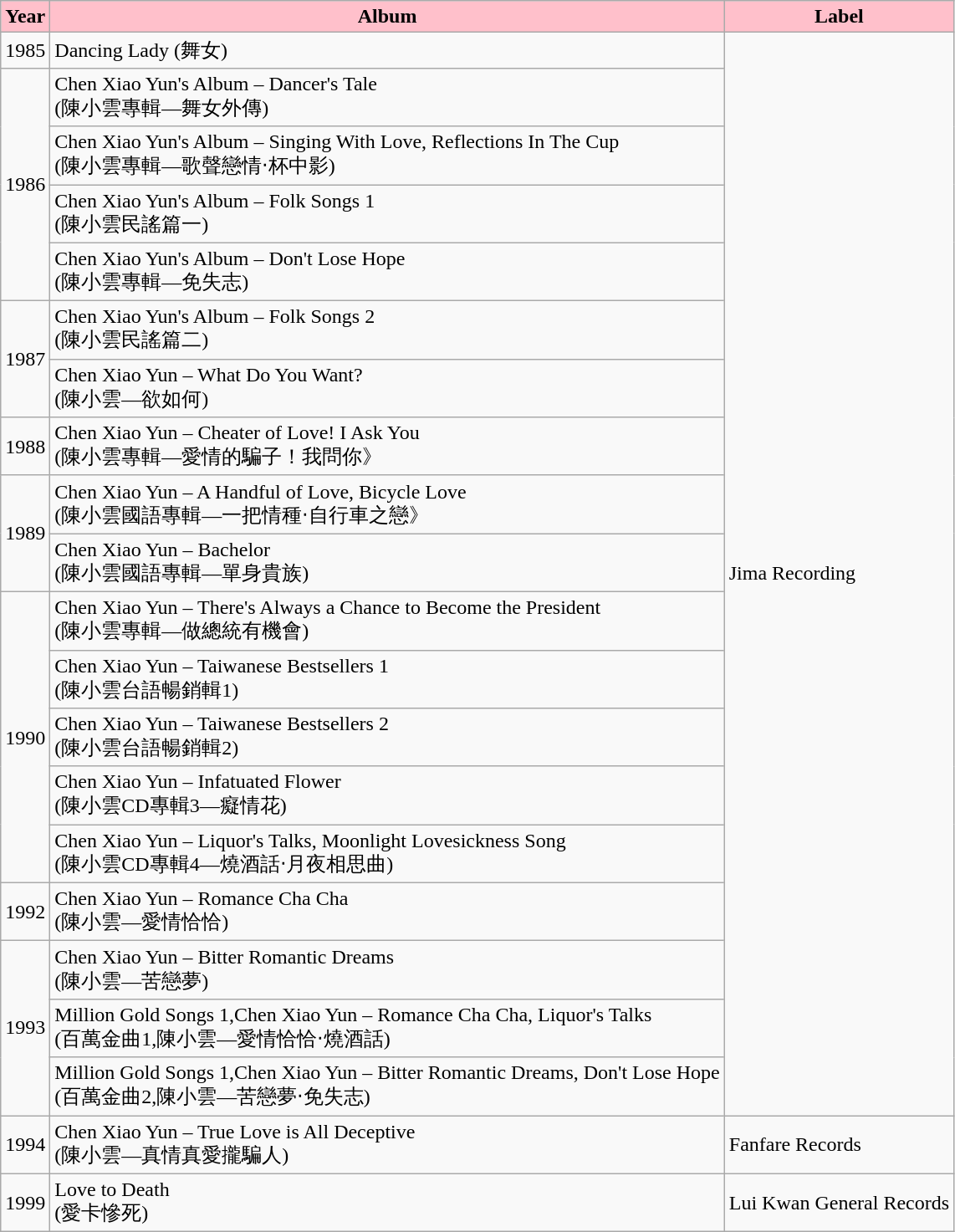<table class="wikitable">
<tr style="background:pink;color:black;font-weight:bold;text-align:center;">
<td>Year</td>
<td>Album</td>
<td>Label</td>
</tr>
<tr>
<td>1985</td>
<td>Dancing Lady (舞女)</td>
<td rowspan="19">Jima Recording</td>
</tr>
<tr>
<td rowspan="4">1986</td>
<td>Chen Xiao Yun's Album – Dancer's Tale<br>(陳小雲專輯—舞女外傳)</td>
</tr>
<tr>
<td>Chen Xiao Yun's Album – Singing With Love, Reflections In The Cup<br>(陳小雲專輯—歌聲戀情‧杯中影)</td>
</tr>
<tr>
<td>Chen Xiao Yun's Album – Folk Songs 1<br>(陳小雲民謠篇一)</td>
</tr>
<tr>
<td>Chen Xiao Yun's Album – Don't Lose Hope<br>(陳小雲專輯—免失志)</td>
</tr>
<tr>
<td rowspan="2">1987</td>
<td>Chen Xiao Yun's Album – Folk Songs 2<br>(陳小雲民謠篇二)</td>
</tr>
<tr>
<td>Chen Xiao Yun – What Do You Want?<br>(陳小雲—欲如何)</td>
</tr>
<tr>
<td>1988</td>
<td>Chen Xiao Yun – Cheater of Love! I Ask You<br>(陳小雲專輯—愛情的騙子！我問你》</td>
</tr>
<tr>
<td rowspan="2">1989</td>
<td>Chen Xiao Yun – A Handful of Love, Bicycle Love<br>(陳小雲國語專輯—一把情種‧自行車之戀》</td>
</tr>
<tr>
<td>Chen Xiao Yun – Bachelor<br>(陳小雲國語專輯—單身貴族)</td>
</tr>
<tr>
<td rowspan="5">1990</td>
<td>Chen Xiao Yun – There's Always a Chance to Become the President<br>(陳小雲專輯—做總統有機會)</td>
</tr>
<tr>
<td>Chen Xiao Yun – Taiwanese Bestsellers 1<br>(陳小雲台語暢銷輯1)</td>
</tr>
<tr>
<td>Chen Xiao Yun – Taiwanese Bestsellers 2<br>(陳小雲台語暢銷輯2)</td>
</tr>
<tr>
<td>Chen Xiao Yun – Infatuated Flower<br>(陳小雲CD專輯3—癡情花)</td>
</tr>
<tr>
<td>Chen Xiao Yun – Liquor's Talks, Moonlight Lovesickness Song<br>(陳小雲CD專輯4—燒酒話‧月夜相思曲)</td>
</tr>
<tr>
<td>1992</td>
<td>Chen Xiao Yun – Romance Cha Cha<br>(陳小雲—愛情恰恰)</td>
</tr>
<tr>
<td rowspan="3">1993</td>
<td>Chen Xiao Yun – Bitter Romantic Dreams<br>(陳小雲—苦戀夢)</td>
</tr>
<tr>
<td>Million Gold Songs 1,Chen Xiao Yun – Romance Cha Cha, Liquor's Talks<br>(百萬金曲1,陳小雲—愛情恰恰‧燒酒話)</td>
</tr>
<tr>
<td>Million Gold Songs 1,Chen Xiao Yun – Bitter Romantic Dreams, Don't Lose Hope<br>(百萬金曲2,陳小雲—苦戀夢‧免失志)</td>
</tr>
<tr>
<td>1994</td>
<td>Chen Xiao Yun – True Love is All Deceptive<br>(陳小雲—真情真愛攏騙人)</td>
<td>Fanfare Records</td>
</tr>
<tr>
<td>1999</td>
<td>Love to Death<br>(愛卡慘死)</td>
<td>Lui Kwan General Records</td>
</tr>
</table>
